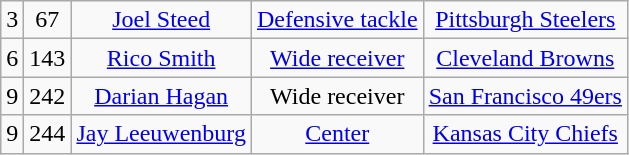<table class="wikitable" style="text-align:center">
<tr>
<td>3</td>
<td>67</td>
<td><a href='#'>Joel Steed</a></td>
<td><a href='#'>Defensive tackle</a></td>
<td><a href='#'>Pittsburgh Steelers</a></td>
</tr>
<tr>
<td>6</td>
<td>143</td>
<td><a href='#'>Rico Smith</a></td>
<td><a href='#'>Wide receiver</a></td>
<td><a href='#'>Cleveland Browns</a></td>
</tr>
<tr>
<td>9</td>
<td>242</td>
<td><a href='#'>Darian Hagan</a></td>
<td>Wide receiver</td>
<td><a href='#'>San Francisco 49ers</a></td>
</tr>
<tr>
<td>9</td>
<td>244</td>
<td><a href='#'>Jay Leeuwenburg</a></td>
<td><a href='#'>Center</a></td>
<td><a href='#'>Kansas City Chiefs</a></td>
</tr>
</table>
